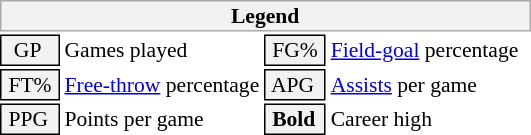<table class="toccolours" style="font-size: 90%; white-space: nowrap;">
<tr>
<th colspan="6" style="background:#f2f2f2; border:1px solid #aaa;">Legend</th>
</tr>
<tr>
<td style="background:#f2f2f2; border:1px solid black;">  GP</td>
<td>Games played</td>
<td style="background:#f2f2f2; border:1px solid black;"> FG% </td>
<td style="padding-right: 8px"><a href='#'>Field-goal</a> percentage</td>
</tr>
<tr>
<td style="background:#f2f2f2; border:1px solid black;"> FT% </td>
<td><a href='#'>Free-throw</a> percentage</td>
<td style="background:#f2f2f2; border:1px solid black;"> APG </td>
<td><a href='#'>Assists</a> per game</td>
</tr>
<tr>
<td style="background:#f2f2f2; border:1px solid black;"> PPG </td>
<td>Points per game</td>
<td style="background-color: #F2F2F2; border: 1px solid black"> <strong>Bold</strong> </td>
<td>Career high</td>
</tr>
<tr>
</tr>
</table>
